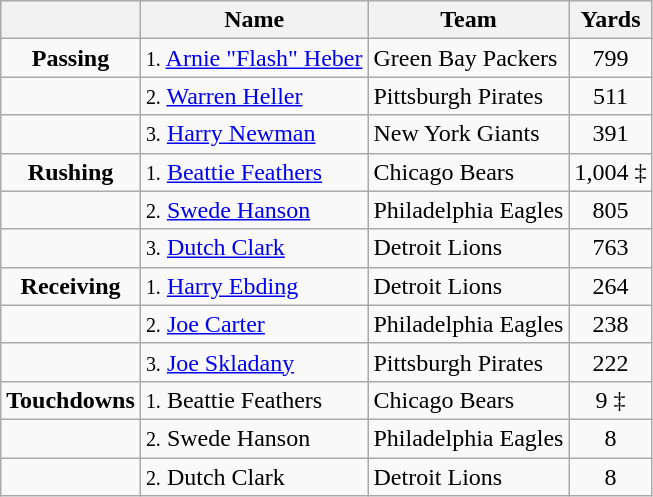<table class="wikitable">
<tr>
<th></th>
<th>Name</th>
<th>Team</th>
<th>Yards</th>
</tr>
<tr align="center">
<td><strong>Passing</strong></td>
<td style="text-align:left;"><small>1.</small> <a href='#'>Arnie "Flash" Heber</a></td>
<td style="text-align:left;">Green Bay Packers</td>
<td>799</td>
</tr>
<tr align="center">
<td></td>
<td style="text-align:left;"><small>2.</small> <a href='#'>Warren Heller</a></td>
<td style="text-align:left;">Pittsburgh Pirates</td>
<td>511</td>
</tr>
<tr align="center">
<td></td>
<td style="text-align:left;"><small>3.</small> <a href='#'>Harry Newman</a></td>
<td style="text-align:left;">New York Giants</td>
<td>391</td>
</tr>
<tr align="center">
<td><strong>Rushing</strong></td>
<td style="text-align:left;"><small>1.</small> <a href='#'>Beattie Feathers</a></td>
<td style="text-align:left;">Chicago Bears</td>
<td>1,004 ‡</td>
</tr>
<tr align="center">
<td></td>
<td style="text-align:left;"><small>2.</small> <a href='#'>Swede Hanson</a></td>
<td style="text-align:left;">Philadelphia Eagles</td>
<td>805</td>
</tr>
<tr align="center">
<td></td>
<td style="text-align:left;"><small>3.</small> <a href='#'>Dutch Clark</a></td>
<td style="text-align:left;">Detroit Lions</td>
<td>763</td>
</tr>
<tr align="center">
<td><strong>Receiving</strong></td>
<td style="text-align:left;"><small>1.</small> <a href='#'>Harry Ebding</a></td>
<td style="text-align:left;">Detroit Lions</td>
<td>264</td>
</tr>
<tr align="center">
<td></td>
<td style="text-align:left;"><small>2.</small> <a href='#'>Joe Carter</a></td>
<td style="text-align:left;">Philadelphia Eagles</td>
<td>238</td>
</tr>
<tr align="center">
<td></td>
<td style="text-align:left;"><small>3.</small> <a href='#'>Joe Skladany</a></td>
<td style="text-align:left;">Pittsburgh Pirates</td>
<td>222</td>
</tr>
<tr align="center">
<td><strong>Touchdowns</strong></td>
<td style="text-align:left;"><small>1.</small> Beattie Feathers</td>
<td style="text-align:left;">Chicago Bears</td>
<td>9 ‡</td>
</tr>
<tr align="center">
<td></td>
<td style="text-align:left;"><small>2.</small> Swede Hanson</td>
<td style="text-align:left;">Philadelphia Eagles</td>
<td>8</td>
</tr>
<tr align="center">
<td></td>
<td style="text-align:left;"><small>2.</small> Dutch Clark</td>
<td style="text-align:left;">Detroit Lions</td>
<td>8</td>
</tr>
</table>
